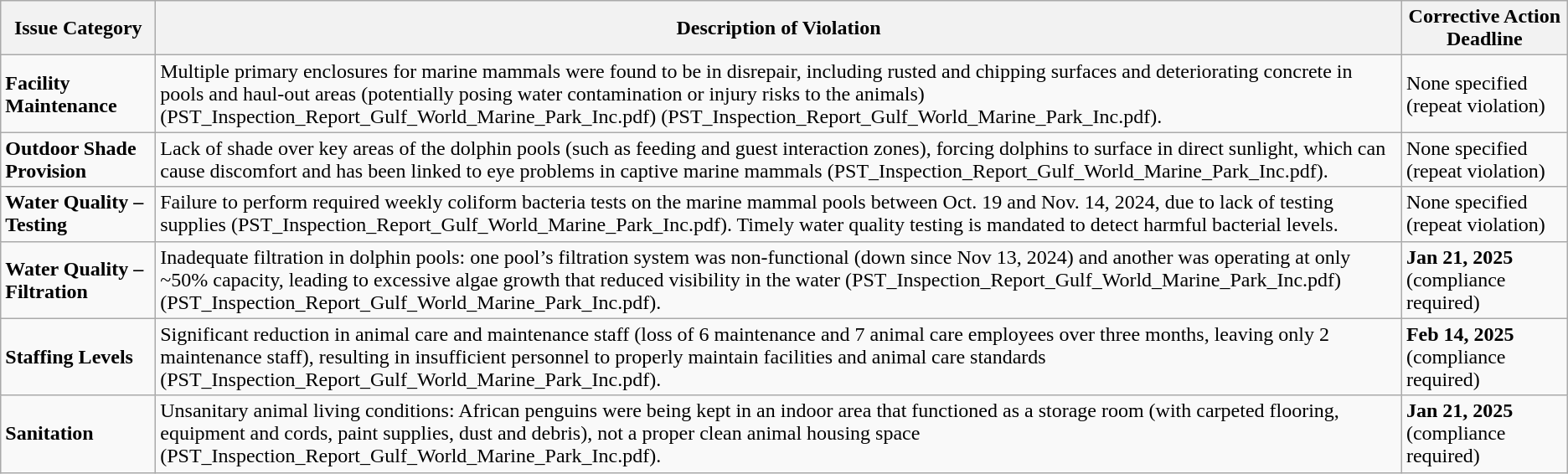<table class="wikitable">
<tr>
<th><strong>Issue Category</strong></th>
<th><strong>Description of Violation</strong></th>
<th><strong>Corrective Action Deadline</strong></th>
</tr>
<tr>
<td><strong>Facility Maintenance</strong></td>
<td>Multiple primary enclosures for marine mammals were found to be in disrepair, including rusted and chipping surfaces and deteriorating concrete in pools and haul-out areas (potentially posing water contamination or injury risks to the animals) (PST_Inspection_Report_Gulf_World_Marine_Park_Inc.pdf) (PST_Inspection_Report_Gulf_World_Marine_Park_Inc.pdf).</td>
<td>None specified (repeat violation)</td>
</tr>
<tr>
<td><strong>Outdoor Shade Provision</strong></td>
<td>Lack of shade over key areas of the dolphin pools (such as feeding and guest interaction zones), forcing dolphins to surface in direct sunlight, which can cause discomfort and has been linked to eye problems in captive marine mammals (PST_Inspection_Report_Gulf_World_Marine_Park_Inc.pdf).</td>
<td>None specified (repeat violation)</td>
</tr>
<tr>
<td><strong>Water Quality – Testing</strong></td>
<td>Failure to perform required weekly coliform bacteria tests on the marine mammal pools between Oct. 19 and Nov. 14, 2024, due to lack of testing supplies (PST_Inspection_Report_Gulf_World_Marine_Park_Inc.pdf). Timely water quality testing is mandated to detect harmful bacterial levels.</td>
<td>None specified (repeat violation)</td>
</tr>
<tr>
<td><strong>Water Quality – Filtration</strong></td>
<td>Inadequate filtration in dolphin pools: one pool’s filtration system was non-functional (down since Nov 13, 2024) and another was operating at only ~50% capacity, leading to excessive algae growth that reduced visibility in the water (PST_Inspection_Report_Gulf_World_Marine_Park_Inc.pdf) (PST_Inspection_Report_Gulf_World_Marine_Park_Inc.pdf).</td>
<td><strong>Jan 21, 2025</strong> (compliance required)</td>
</tr>
<tr>
<td><strong>Staffing Levels</strong></td>
<td>Significant reduction in animal care and maintenance staff (loss of 6 maintenance and 7 animal care employees over three months, leaving only 2 maintenance staff), resulting in insufficient personnel to properly maintain facilities and animal care standards (PST_Inspection_Report_Gulf_World_Marine_Park_Inc.pdf).</td>
<td><strong>Feb 14, 2025</strong> (compliance required)</td>
</tr>
<tr>
<td><strong>Sanitation</strong></td>
<td>Unsanitary animal living conditions: African penguins were being kept in an indoor area that functioned as a storage room (with carpeted flooring, equipment and cords, paint supplies, dust and debris), not a proper clean animal housing space (PST_Inspection_Report_Gulf_World_Marine_Park_Inc.pdf).</td>
<td><strong>Jan 21, 2025</strong> (compliance required)</td>
</tr>
</table>
